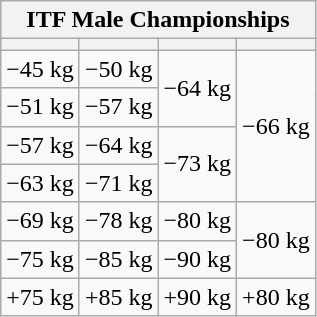<table class="wikitable" style="float:left; margin-right:1.4em;">
<tr>
<th colspan=4>ITF Male Championships</th>
</tr>
<tr>
<th></th>
<th></th>
<th></th>
<th></th>
</tr>
<tr>
<td>−45 kg</td>
<td>−50 kg</td>
<td rowspan=2>−64 kg</td>
<td rowspan=4>−66 kg</td>
</tr>
<tr>
<td>−51 kg</td>
<td>−57 kg</td>
</tr>
<tr>
<td>−57 kg</td>
<td>−64 kg</td>
<td rowspan=2>−73 kg</td>
</tr>
<tr>
<td>−63 kg</td>
<td>−71 kg</td>
</tr>
<tr>
<td>−69 kg</td>
<td>−78 kg</td>
<td>−80 kg</td>
<td rowspan=2>−80 kg</td>
</tr>
<tr>
<td>−75 kg</td>
<td>−85 kg</td>
<td>−90 kg</td>
</tr>
<tr>
<td>+75 kg</td>
<td>+85 kg</td>
<td>+90 kg</td>
<td>+80 kg</td>
</tr>
</table>
